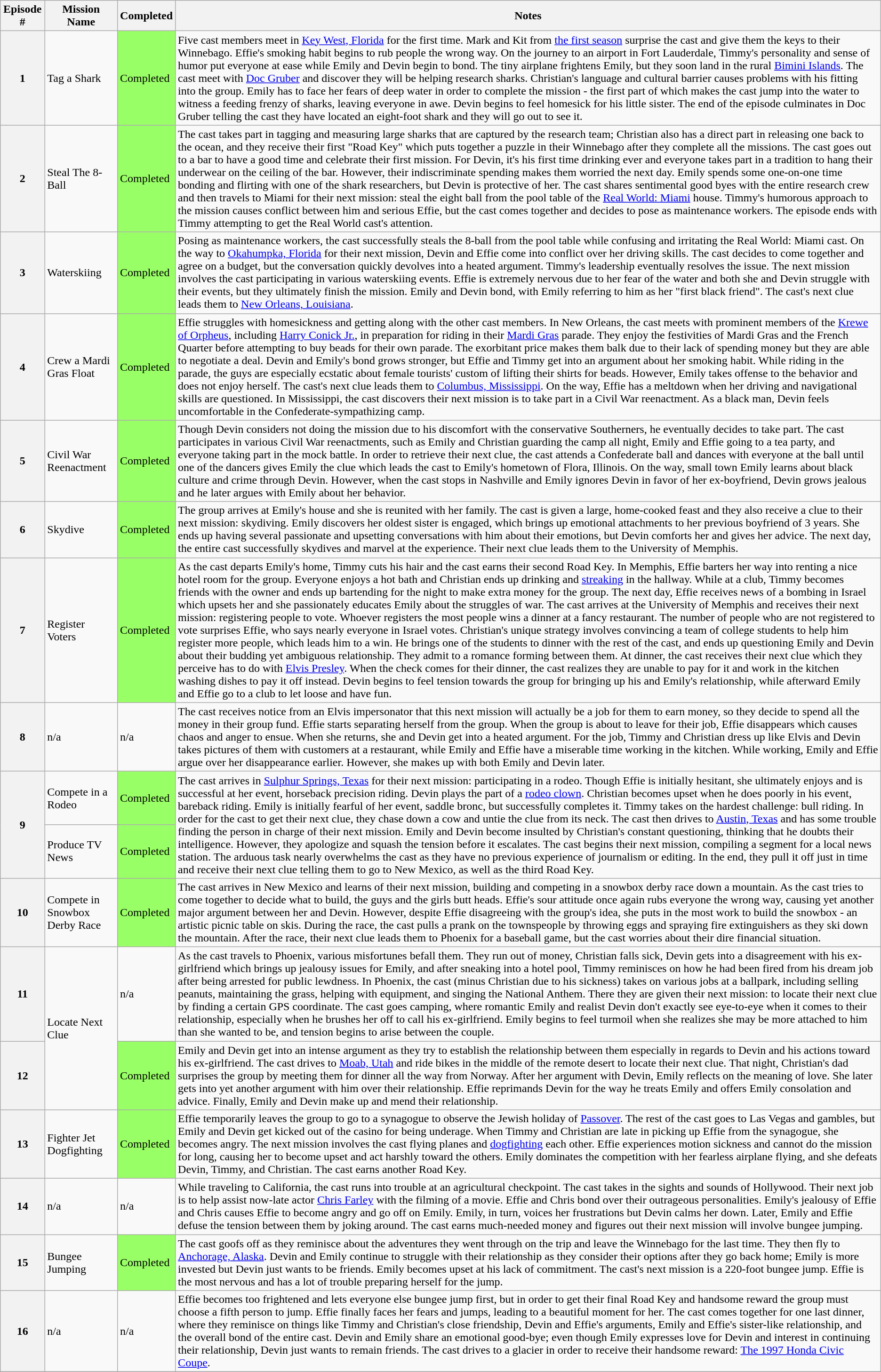<table class="wikitable">
<tr>
<th>Episode #</th>
<th>Mission Name</th>
<th>Completed</th>
<th>Notes</th>
</tr>
<tr>
<th>1</th>
<td>Tag a Shark</td>
<td bgcolor="#99FF66">Completed</td>
<td>Five cast members meet in <a href='#'>Key West, Florida</a> for the first time. Mark and Kit from <a href='#'>the first season</a> surprise the cast and give them the keys to their Winnebago. Effie's smoking habit begins to rub people the wrong way. On the journey to an airport in Fort Lauderdale, Timmy's personality and sense of humor put everyone at ease while Emily and Devin begin to bond. The tiny airplane frightens Emily, but they soon land in the rural <a href='#'>Bimini Islands</a>. The cast meet with <a href='#'>Doc Gruber</a> and discover they will be helping research sharks. Christian's language and cultural barrier causes problems with his fitting into the group. Emily has to face her fears of deep water in order to complete the mission - the first part of which makes the cast jump into the water to witness a feeding frenzy of sharks, leaving everyone in awe. Devin begins to feel homesick for his little sister. The end of the episode culminates in Doc Gruber telling the cast they have located an eight-foot shark and they will go out to see it.</td>
</tr>
<tr>
<th>2</th>
<td>Steal The 8-Ball</td>
<td bgcolor="#99FF66">Completed</td>
<td>The cast takes part in tagging and measuring large sharks that are captured by the research team; Christian also has a direct part in releasing one back to the ocean, and they receive their first "Road Key" which puts together a puzzle in their Winnebago after they complete all the missions. The cast goes out to a bar to have a good time and celebrate their first mission. For Devin, it's his first time drinking ever and everyone takes part in a tradition to hang their underwear on the ceiling of the bar. However, their indiscriminate spending makes them worried the next day. Emily spends some one-on-one time bonding and flirting with one of the shark researchers, but Devin is protective of her. The cast shares sentimental good byes with the entire research crew and then travels to Miami for their next mission: steal the eight ball from the pool table of the <a href='#'>Real World: Miami</a> house. Timmy's humorous approach to the mission causes conflict between him and serious Effie, but the cast comes together and decides to pose as maintenance workers. The episode ends with Timmy attempting to get the Real World cast's attention.</td>
</tr>
<tr>
<th>3</th>
<td>Waterskiing</td>
<td bgcolor="#99FF66">Completed</td>
<td>Posing as maintenance workers, the cast successfully steals the 8-ball from the pool table while confusing and irritating the Real World: Miami cast. On the way to <a href='#'>Okahumpka, Florida</a> for their next mission, Devin and Effie come into conflict over her driving skills. The cast decides to come together and agree on a budget, but the conversation quickly devolves into a heated argument. Timmy's leadership eventually resolves the issue. The next mission involves the cast participating in various waterskiing events. Effie is extremely nervous due to her fear of the water and both she and Devin struggle with their events, but they ultimately finish the mission. Emily and Devin bond, with Emily referring to him as her "first black friend". The cast's next clue leads them to <a href='#'>New Orleans, Louisiana</a>.</td>
</tr>
<tr>
<th>4</th>
<td>Crew a Mardi Gras Float</td>
<td bgcolor="#99FF66">Completed</td>
<td>Effie struggles with homesickness and getting along with the other cast members. In New Orleans, the cast meets with prominent members of the <a href='#'>Krewe of Orpheus</a>, including <a href='#'>Harry Conick Jr.</a>, in preparation for riding in their <a href='#'>Mardi Gras</a> parade. They enjoy the festivities of Mardi  Gras and the French Quarter before attempting to buy beads for their own parade. The exorbitant price makes them balk due to their lack of spending money but they are able to negotiate a deal. Devin and Emily's bond grows stronger, but Effie and Timmy get into an argument about her smoking habit. While riding in the parade, the guys are especially ecstatic about female tourists' custom of lifting their shirts for beads. However, Emily takes offense to the behavior and does not enjoy herself. The cast's next clue leads them to <a href='#'>Columbus, Mississippi</a>. On the way, Effie has a meltdown when her driving and navigational skills are questioned. In Mississippi, the cast discovers their next mission is to take part in a Civil War reenactment. As a black man, Devin feels uncomfortable in the Confederate-sympathizing camp.</td>
</tr>
<tr>
<th>5</th>
<td>Civil War Reenactment</td>
<td bgcolor="#99FF66">Completed</td>
<td>Though Devin considers not doing the mission due to his discomfort with the conservative Southerners, he eventually decides to take part. The cast participates in various Civil War reenactments, such as Emily and Christian guarding the camp all night, Emily and Effie going to a tea party, and everyone taking part in the mock battle. In order to retrieve their next clue, the cast attends a Confederate ball and dances with everyone at the ball until one of the dancers gives Emily the clue which leads the cast to Emily's hometown of Flora, Illinois. On the way, small town Emily learns about black culture and crime through Devin. However, when the cast stops in Nashville and Emily ignores Devin in favor of her ex-boyfriend, Devin grows jealous and he later argues with Emily about her behavior.</td>
</tr>
<tr>
<th>6</th>
<td>Skydive</td>
<td bgcolor="#99FF66">Completed</td>
<td>The group arrives at Emily's house and she is reunited with her family. The cast is given a large, home-cooked feast and they also receive a clue to their next mission: skydiving. Emily discovers her oldest sister is engaged, which brings up emotional attachments to her previous boyfriend of 3 years. She ends up having several passionate and upsetting conversations with him about their emotions, but Devin comforts her and gives her advice. The next day, the entire cast successfully skydives and marvel at the experience. Their next clue leads them to the University of Memphis.</td>
</tr>
<tr>
<th>7</th>
<td>Register Voters</td>
<td bgcolor="#99FF66">Completed</td>
<td>As the cast departs Emily's home, Timmy cuts his hair and the cast earns their second Road Key. In Memphis, Effie barters her way into renting a nice hotel room for the group. Everyone enjoys a hot bath and Christian ends up drinking and <a href='#'>streaking</a> in the hallway. While at a club, Timmy becomes friends with the owner and ends up bartending for the night to make extra money for the group. The next day, Effie receives news of a bombing in Israel which upsets her and she passionately educates Emily about the struggles of war. The cast arrives at the University of Memphis and receives their next mission: registering people to vote. Whoever registers the most people wins a dinner at a fancy restaurant. The  number of people who are not registered to vote surprises Effie, who says nearly everyone in Israel votes. Christian's unique strategy involves convincing a team of college students to help him register more people, which leads him to a win. He brings one of the students to dinner with the rest of the cast, and ends up questioning Emily and Devin about their budding yet ambiguous relationship. They admit to a romance forming between them. At dinner, the cast receives their next clue which they perceive has to do with <a href='#'>Elvis Presley</a>. When the check comes for their dinner, the cast realizes they are unable to pay for it and work in the kitchen washing dishes to pay it off instead. Devin begins to feel tension towards the group for bringing up his and Emily's relationship, while afterward Emily and Effie go to a club to let loose and have fun.</td>
</tr>
<tr>
<th>8</th>
<td>n/a</td>
<td>n/a</td>
<td>The cast receives notice from an Elvis impersonator that this next mission will actually be a job for them to earn money, so they decide to spend all the money in their group fund. Effie starts separating herself from the group. When the group is about to leave for their job, Effie disappears which causes chaos and anger to ensue. When she returns, she and Devin get into a heated argument. For the job, Timmy and Christian dress up like Elvis and Devin takes pictures of them with customers at a restaurant, while Emily and Effie have a miserable time working in the kitchen. While working, Emily and Effie argue over her disappearance earlier. However, she makes up with both Emily and Devin later.</td>
</tr>
<tr>
<th rowspan="2">9</th>
<td>Compete in a Rodeo</td>
<td bgcolor="#99FF66">Completed</td>
<td rowspan="2">The cast arrives in <a href='#'>Sulphur Springs, Texas</a> for their next mission: participating in a rodeo. Though Effie is initially hesitant, she ultimately enjoys and is successful at her event, horseback precision riding. Devin plays the part of a <a href='#'>rodeo clown</a>. Christian becomes upset when he does poorly in his event, bareback riding. Emily is initially fearful of her event, saddle bronc, but successfully completes it. Timmy takes on the hardest challenge: bull riding. In order for the cast to get their next clue, they chase down a cow and untie the clue from its neck. The cast then drives to <a href='#'>Austin, Texas</a> and has some trouble finding the person in charge of their next mission. Emily and Devin become insulted by Christian's constant questioning, thinking that he doubts their intelligence. However, they apologize and squash the tension before it escalates. The cast begins their next mission, compiling a segment for a local news station. The arduous task nearly overwhelms the cast as they have no previous experience of journalism or editing. In the end, they pull it off just in time and receive their next clue telling them to go to New Mexico, as well as the third Road Key.</td>
</tr>
<tr>
<td>Produce TV News</td>
<td bgcolor="#99FF66">Completed</td>
</tr>
<tr>
<th>10</th>
<td>Compete in Snowbox Derby Race</td>
<td bgcolor="#99FF66">Completed</td>
<td>The cast arrives in New Mexico and learns of their next mission, building and competing in a snowbox derby race down a mountain. As the cast tries to come together to decide what to build, the guys and the girls butt heads. Effie's sour attitude once again rubs everyone the wrong way, causing yet another major argument between her and Devin. However, despite Effie disagreeing with the group's idea, she puts in the most work to build the snowbox - an artistic picnic table on skis. During the race, the cast pulls a prank on the townspeople by throwing eggs and spraying fire extinguishers as they ski down the mountain. After the race, their next clue leads them to Phoenix for a baseball game, but the cast worries about their dire financial situation.</td>
</tr>
<tr>
<th>11</th>
<td rowspan="2">Locate Next Clue</td>
<td>n/a</td>
<td>As the cast travels to Phoenix, various misfortunes befall them. They run out of money, Christian falls sick, Devin gets into a disagreement with his ex-girlfriend which brings up jealousy issues for Emily, and after sneaking into a hotel pool, Timmy reminisces on how he had been fired from his dream job after being arrested for public lewdness. In Phoenix, the cast (minus Christian due to his sickness) takes on various jobs at a ballpark, including selling peanuts, maintaining the grass, helping with equipment, and singing the National Anthem. There they are given their next mission: to locate their next clue by finding a certain GPS coordinate. The cast goes camping, where romantic Emily and realist Devin don't exactly see eye-to-eye when it comes to their relationship, especially when he brushes her off to call his ex-girlfriend. Emily begins to feel turmoil when she realizes she may be more attached to him than she wanted to be, and tension begins to arise between the couple.</td>
</tr>
<tr>
<th>12</th>
<td bgcolor="#99FF66">Completed</td>
<td>Emily and Devin get into an intense argument as they try to establish the relationship between them especially in regards to Devin and his actions toward his ex-girlfriend. The cast drives to <a href='#'>Moab, Utah</a> and ride bikes in the middle of the remote desert to locate their next clue. That night, Christian's dad surprises the group by meeting them for dinner all the way from Norway. After her argument with Devin, Emily reflects on the meaning of love. She later gets into yet another argument with him over their relationship. Effie reprimands Devin for the way he treats Emily and offers Emily consolation and advice. Finally, Emily and Devin make up and mend their relationship.</td>
</tr>
<tr>
<th>13</th>
<td>Fighter Jet Dogfighting</td>
<td bgcolor="#99FF66">Completed</td>
<td>Effie temporarily leaves the group to go to a synagogue to observe the Jewish holiday of <a href='#'>Passover</a>. The rest of the cast goes to Las Vegas and gambles, but Emily and Devin get kicked out of the casino for being underage. When Timmy and Christian are late in picking up Effie from the synagogue, she becomes angry. The next mission involves the cast flying planes and <a href='#'>dogfighting</a> each other. Effie experiences motion sickness and cannot do the mission for long, causing her to become upset and act harshly toward the others. Emily dominates the competition with her fearless airplane flying, and she defeats Devin, Timmy, and Christian. The cast earns another Road Key.</td>
</tr>
<tr>
<th>14</th>
<td>n/a</td>
<td>n/a</td>
<td>While traveling to California, the cast runs into trouble at an agricultural checkpoint. The cast takes in the sights and sounds of Hollywood. Their next job is to help assist now-late actor <a href='#'>Chris Farley</a> with the filming of a movie. Effie and Chris bond over their outrageous personalities. Emily's jealousy of Effie and Chris causes Effie to become angry and go off on Emily. Emily, in turn, voices her frustrations but Devin calms her down. Later, Emily and Effie defuse the tension between them by joking around. The cast earns much-needed money and figures out their next mission will involve bungee jumping.</td>
</tr>
<tr>
<th>15</th>
<td>Bungee Jumping</td>
<td bgcolor="#99FF66">Completed</td>
<td>The cast goofs off as they reminisce about the adventures they went through on the trip and leave the Winnebago for the last time. They then fly to <a href='#'>Anchorage, Alaska</a>. Devin and Emily continue to struggle with their relationship as they consider their options after they go back home; Emily is more invested but Devin just wants to be friends. Emily becomes upset at his lack of commitment. The cast's next mission is a 220-foot bungee jump. Effie is the most nervous and has a lot of trouble preparing herself for the jump.</td>
</tr>
<tr>
<th>16</th>
<td>n/a</td>
<td>n/a</td>
<td>Effie becomes too frightened and lets everyone else bungee jump first, but in order to get their final Road Key and handsome reward the group must choose a fifth person to jump. Effie finally faces her fears and jumps, leading to a beautiful moment for her. The cast comes together for one last dinner, where they reminisce on things like Timmy and Christian's close friendship, Devin and Effie's arguments, Emily and Effie's sister-like relationship, and the overall bond of the entire cast. Devin and Emily share an emotional good-bye; even though Emily expresses love for Devin and interest in continuing their relationship, Devin just wants to remain friends. The cast drives to a glacier in order to receive their handsome reward: <a href='#'>The 1997 Honda Civic Coupe</a>.</td>
</tr>
<tr>
</tr>
</table>
